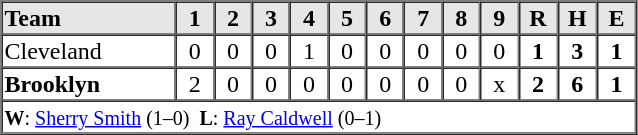<table border=1 cellspacing=0 width=425 style="margin-left:3em;">
<tr style="text-align:center; background-color:#e6e6e6;">
<th align=left width=125>Team</th>
<th width=25>1</th>
<th width=25>2</th>
<th width=25>3</th>
<th width=25>4</th>
<th width=25>5</th>
<th width=25>6</th>
<th width=25>7</th>
<th width=25>8</th>
<th width=25>9</th>
<th width=25>R</th>
<th width=25>H</th>
<th width=25>E</th>
</tr>
<tr style="text-align:center;">
<td align=left>Cleveland</td>
<td>0</td>
<td>0</td>
<td>0</td>
<td>1</td>
<td>0</td>
<td>0</td>
<td>0</td>
<td>0</td>
<td>0</td>
<td><strong>1</strong></td>
<td><strong>3</strong></td>
<td><strong>1</strong></td>
</tr>
<tr style="text-align:center;">
<td align=left><strong>Brooklyn</strong></td>
<td>2</td>
<td>0</td>
<td>0</td>
<td>0</td>
<td>0</td>
<td>0</td>
<td>0</td>
<td>0</td>
<td>x</td>
<td><strong>2</strong></td>
<td><strong>6</strong></td>
<td><strong>1</strong></td>
</tr>
<tr style="text-align:left;">
<td colspan=13><small><strong>W</strong>: <a href='#'>Sherry Smith</a> (1–0)  <strong>L</strong>: <a href='#'>Ray Caldwell</a> (0–1)</small></td>
</tr>
</table>
